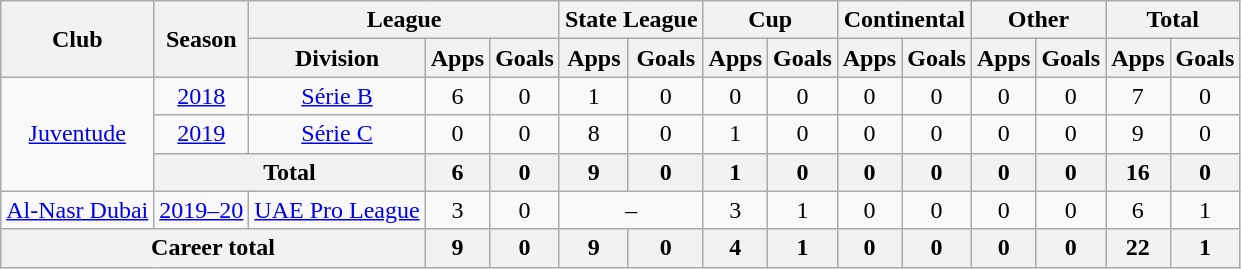<table class="wikitable" style="text-align: center">
<tr>
<th rowspan="2">Club</th>
<th rowspan="2">Season</th>
<th colspan="3">League</th>
<th colspan="2">State League</th>
<th colspan="2">Cup</th>
<th colspan="2">Continental</th>
<th colspan="2">Other</th>
<th colspan="2">Total</th>
</tr>
<tr>
<th>Division</th>
<th>Apps</th>
<th>Goals</th>
<th>Apps</th>
<th>Goals</th>
<th>Apps</th>
<th>Goals</th>
<th>Apps</th>
<th>Goals</th>
<th>Apps</th>
<th>Goals</th>
<th>Apps</th>
<th>Goals</th>
</tr>
<tr>
<td rowspan="3"><a href='#'>Juventude</a></td>
<td><a href='#'>2018</a></td>
<td><a href='#'>Série B</a></td>
<td>6</td>
<td>0</td>
<td>1</td>
<td>0</td>
<td>0</td>
<td>0</td>
<td>0</td>
<td>0</td>
<td>0</td>
<td>0</td>
<td>7</td>
<td>0</td>
</tr>
<tr>
<td><a href='#'>2019</a></td>
<td><a href='#'>Série C</a></td>
<td>0</td>
<td>0</td>
<td>8</td>
<td>0</td>
<td>1</td>
<td>0</td>
<td>0</td>
<td>0</td>
<td>0</td>
<td>0</td>
<td>9</td>
<td>0</td>
</tr>
<tr>
<th colspan="2"><strong>Total</strong></th>
<th>6</th>
<th>0</th>
<th>9</th>
<th>0</th>
<th>1</th>
<th>0</th>
<th>0</th>
<th>0</th>
<th>0</th>
<th>0</th>
<th>16</th>
<th>0</th>
</tr>
<tr>
<td><a href='#'>Al-Nasr Dubai</a></td>
<td><a href='#'>2019–20</a></td>
<td><a href='#'>UAE Pro League</a></td>
<td>3</td>
<td>0</td>
<td colspan="2">–</td>
<td>3</td>
<td>1</td>
<td>0</td>
<td>0</td>
<td>0</td>
<td>0</td>
<td>6</td>
<td>1</td>
</tr>
<tr>
<th colspan="3"><strong>Career total</strong></th>
<th>9</th>
<th>0</th>
<th>9</th>
<th>0</th>
<th>4</th>
<th>1</th>
<th>0</th>
<th>0</th>
<th>0</th>
<th>0</th>
<th>22</th>
<th>1</th>
</tr>
</table>
